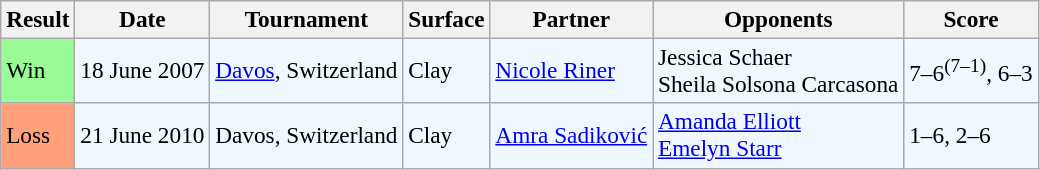<table class="sortable wikitable" style=font-size:97%>
<tr>
<th>Result</th>
<th>Date</th>
<th>Tournament</th>
<th>Surface</th>
<th>Partner</th>
<th>Opponents</th>
<th class="unsortable">Score</th>
</tr>
<tr style="background:#f0f8ff;">
<td style="background:#98fb98;">Win</td>
<td>18 June 2007</td>
<td><a href='#'>Davos</a>, Switzerland</td>
<td>Clay</td>
<td> <a href='#'>Nicole Riner</a></td>
<td> Jessica Schaer <br>  Sheila Solsona Carcasona</td>
<td>7–6<sup>(7–1)</sup>, 6–3</td>
</tr>
<tr style="background:#f0f8ff;">
<td style="background:#ffa07a;">Loss</td>
<td>21 June 2010</td>
<td>Davos, Switzerland</td>
<td>Clay</td>
<td> <a href='#'>Amra Sadiković</a></td>
<td> <a href='#'>Amanda Elliott</a> <br>  <a href='#'>Emelyn Starr</a></td>
<td>1–6, 2–6</td>
</tr>
</table>
